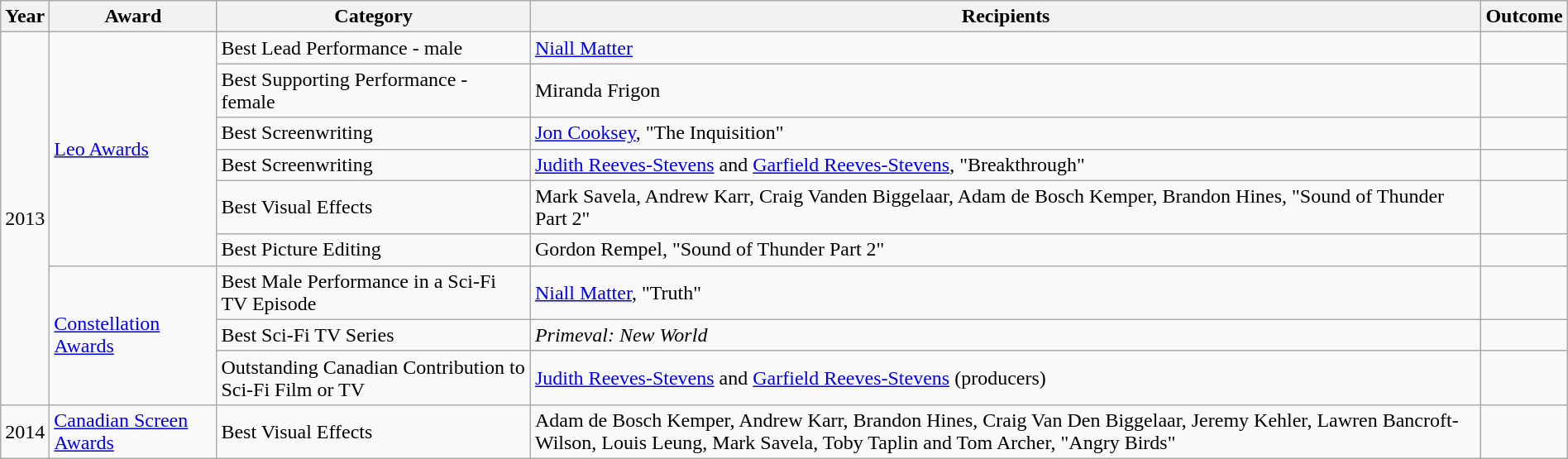<table class="wikitable sortable"  style="width:100%;">
<tr style="text-align:center;">
<th>Year</th>
<th>Award</th>
<th>Category</th>
<th>Recipients</th>
<th>Outcome</th>
</tr>
<tr>
<td rowspan="9">2013</td>
<td rowspan="6"><a href='#'>Leo Awards</a></td>
<td>Best Lead Performance - male</td>
<td><a href='#'>Niall Matter</a></td>
<td></td>
</tr>
<tr>
<td>Best Supporting Performance - female</td>
<td>Miranda Frigon</td>
<td></td>
</tr>
<tr>
<td>Best Screenwriting</td>
<td><a href='#'>Jon Cooksey</a>, "The Inquisition"</td>
<td></td>
</tr>
<tr>
<td>Best Screenwriting</td>
<td><a href='#'>Judith Reeves-Stevens</a> and <a href='#'>Garfield Reeves-Stevens</a>, "Breakthrough"</td>
<td></td>
</tr>
<tr>
<td>Best Visual Effects</td>
<td>Mark Savela, Andrew Karr, Craig Vanden Biggelaar, Adam de Bosch Kemper, Brandon Hines, "Sound of Thunder Part 2"</td>
<td></td>
</tr>
<tr>
<td>Best Picture Editing</td>
<td>Gordon Rempel, "Sound of Thunder Part 2"</td>
<td></td>
</tr>
<tr>
<td rowspan="3"><a href='#'>Constellation Awards</a></td>
<td>Best Male Performance in a Sci-Fi TV Episode</td>
<td><a href='#'>Niall Matter</a>, "Truth"</td>
<td></td>
</tr>
<tr>
<td>Best Sci-Fi TV Series</td>
<td><em>Primeval: New World</em></td>
<td></td>
</tr>
<tr>
<td>Outstanding Canadian Contribution to Sci-Fi Film or TV</td>
<td><a href='#'>Judith Reeves-Stevens</a> and <a href='#'>Garfield Reeves-Stevens</a> (producers)</td>
<td></td>
</tr>
<tr>
<td rowspan="1">2014</td>
<td><a href='#'>Canadian Screen Awards</a></td>
<td>Best Visual Effects</td>
<td>Adam de Bosch Kemper, Andrew Karr, Brandon Hines, Craig Van Den Biggelaar, Jeremy Kehler, Lawren Bancroft-Wilson, Louis Leung, Mark Savela, Toby Taplin and Tom Archer, "Angry Birds"</td>
<td></td>
</tr>
</table>
